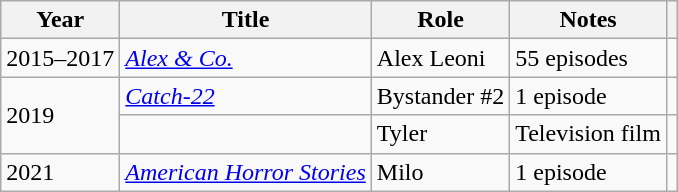<table class="wikitable plainrowheaders sortable">
<tr>
<th>Year</th>
<th>Title</th>
<th>Role</th>
<th class="unsortable">Notes</th>
<th class="unsortable"></th>
</tr>
<tr>
<td>2015–2017</td>
<td><em><a href='#'>Alex & Co.</a></em></td>
<td>Alex Leoni</td>
<td>55 episodes</td>
<td></td>
</tr>
<tr>
<td rowspan="2">2019</td>
<td><em><a href='#'>Catch-22</a></em></td>
<td>Bystander #2</td>
<td>1 episode</td>
<td></td>
</tr>
<tr>
<td><em></em></td>
<td>Tyler</td>
<td>Television film</td>
<td></td>
</tr>
<tr>
<td>2021</td>
<td><em><a href='#'>American Horror Stories</a></em></td>
<td>Milo</td>
<td>1 episode</td>
<td></td>
</tr>
</table>
